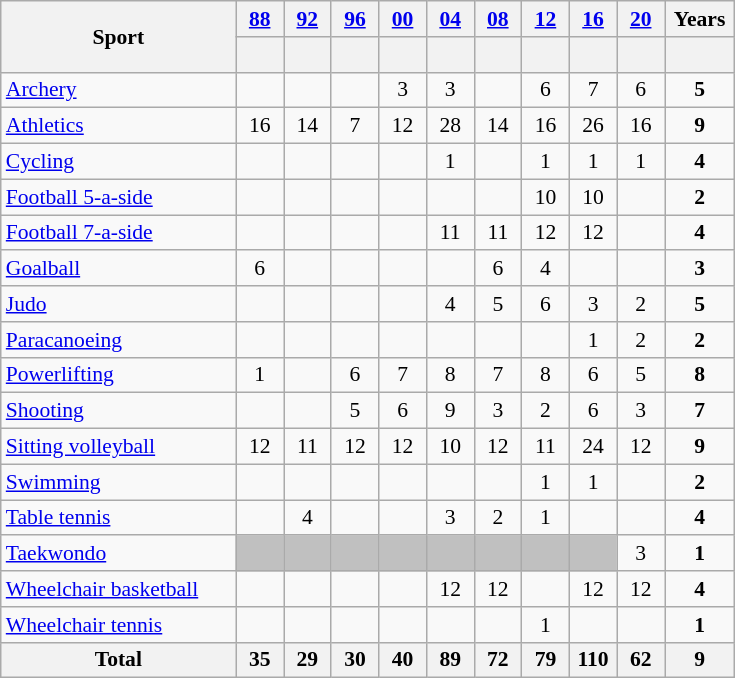<table class="wikitable sortable" size=90% style="text-align:center; font-size:90%">
<tr>
<th rowspan=2 width=150>Sport</th>
<th width=25><a href='#'>88</a></th>
<th width=25><a href='#'>92</a></th>
<th width=25><a href='#'>96</a></th>
<th width=25><a href='#'>00</a></th>
<th width=25><a href='#'>04</a></th>
<th width=25><a href='#'>08</a></th>
<th width=25><a href='#'>12</a></th>
<th width=25><a href='#'>16</a></th>
<th width=25><a href='#'>20</a></th>
<th width=40>Years</th>
</tr>
<tr>
<th></th>
<th></th>
<th></th>
<th></th>
<th></th>
<th></th>
<th></th>
<th></th>
<th></th>
<th> </th>
</tr>
<tr>
<td align=left><a href='#'>Archery</a></td>
<td></td>
<td></td>
<td></td>
<td>3</td>
<td>3</td>
<td></td>
<td>6</td>
<td>7</td>
<td>6</td>
<td><strong>5</strong></td>
</tr>
<tr>
<td align=left><a href='#'>Athletics</a></td>
<td>16</td>
<td>14</td>
<td>7</td>
<td>12</td>
<td>28</td>
<td>14</td>
<td>16</td>
<td>26</td>
<td>16</td>
<td><strong>9</strong></td>
</tr>
<tr>
<td align=left><a href='#'>Cycling</a></td>
<td></td>
<td></td>
<td></td>
<td></td>
<td>1</td>
<td></td>
<td>1</td>
<td>1</td>
<td>1</td>
<td><strong>4</strong></td>
</tr>
<tr>
<td align=left><a href='#'>Football 5-a-side</a></td>
<td></td>
<td></td>
<td></td>
<td></td>
<td></td>
<td></td>
<td>10</td>
<td>10</td>
<td></td>
<td><strong>2</strong></td>
</tr>
<tr>
<td align=left><a href='#'>Football 7-a-side</a></td>
<td></td>
<td></td>
<td></td>
<td></td>
<td>11</td>
<td>11</td>
<td>12</td>
<td>12</td>
<td></td>
<td><strong>4</strong></td>
</tr>
<tr>
<td align=left><a href='#'>Goalball</a></td>
<td>6</td>
<td></td>
<td></td>
<td></td>
<td></td>
<td>6</td>
<td>4</td>
<td></td>
<td></td>
<td><strong>3</strong></td>
</tr>
<tr>
<td align=left><a href='#'>Judo</a></td>
<td></td>
<td></td>
<td></td>
<td></td>
<td>4</td>
<td>5</td>
<td>6</td>
<td>3</td>
<td>2</td>
<td><strong>5</strong></td>
</tr>
<tr>
<td align=left><a href='#'>Paracanoeing</a></td>
<td></td>
<td></td>
<td></td>
<td></td>
<td></td>
<td></td>
<td></td>
<td>1</td>
<td>2</td>
<td><strong>2</strong></td>
</tr>
<tr>
<td align=left><a href='#'>Powerlifting</a></td>
<td>1</td>
<td></td>
<td>6</td>
<td>7</td>
<td>8</td>
<td>7</td>
<td>8</td>
<td>6</td>
<td>5</td>
<td><strong>8</strong></td>
</tr>
<tr>
<td align=left><a href='#'>Shooting</a></td>
<td></td>
<td></td>
<td>5</td>
<td>6</td>
<td>9</td>
<td>3</td>
<td>2</td>
<td>6</td>
<td>3</td>
<td><strong>7</strong></td>
</tr>
<tr>
<td align=left><a href='#'>Sitting volleyball</a></td>
<td>12</td>
<td>11</td>
<td>12</td>
<td>12</td>
<td>10</td>
<td>12</td>
<td>11</td>
<td>24</td>
<td>12</td>
<td><strong>9</strong></td>
</tr>
<tr>
<td align=left><a href='#'>Swimming</a></td>
<td></td>
<td></td>
<td></td>
<td></td>
<td></td>
<td></td>
<td>1</td>
<td>1</td>
<td></td>
<td><strong>2</strong></td>
</tr>
<tr>
<td align=left><a href='#'>Table tennis</a></td>
<td></td>
<td>4</td>
<td></td>
<td></td>
<td>3</td>
<td>2</td>
<td>1</td>
<td></td>
<td></td>
<td><strong>4</strong></td>
</tr>
<tr>
<td align=left><a href='#'>Taekwondo</a></td>
<td bgcolor=silver></td>
<td bgcolor=silver></td>
<td bgcolor=silver></td>
<td bgcolor=silver></td>
<td bgcolor=silver></td>
<td bgcolor=silver></td>
<td bgcolor=silver></td>
<td bgcolor=silver></td>
<td>3</td>
<td><strong>1</strong></td>
</tr>
<tr>
<td align=left><a href='#'>Wheelchair basketball</a></td>
<td></td>
<td></td>
<td></td>
<td></td>
<td>12</td>
<td>12</td>
<td></td>
<td>12</td>
<td>12</td>
<td><strong>4</strong></td>
</tr>
<tr>
<td align=left><a href='#'>Wheelchair tennis</a></td>
<td></td>
<td></td>
<td></td>
<td></td>
<td></td>
<td></td>
<td>1</td>
<td></td>
<td></td>
<td><strong>1</strong></td>
</tr>
<tr class="sortbottom">
<th>Total</th>
<th>35</th>
<th>29</th>
<th>30</th>
<th>40</th>
<th>89</th>
<th>72</th>
<th>79</th>
<th>110</th>
<th>62</th>
<th>9</th>
</tr>
</table>
